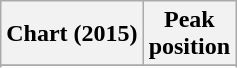<table class="wikitable sortable plainrowheaders" style="text-align:center">
<tr>
<th scope="col">Chart (2015)</th>
<th scope="col">Peak<br> position</th>
</tr>
<tr>
</tr>
<tr>
</tr>
</table>
